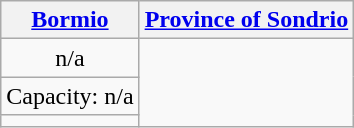<table class="wikitable" style="text-align:center">
<tr>
<th><a href='#'>Bormio</a></th>
<th><a href='#'>Province of Sondrio</a></th>
</tr>
<tr>
<td>n/a</td>
<td rowspan=3></td>
</tr>
<tr>
<td>Capacity: n/a</td>
</tr>
<tr>
<td></td>
</tr>
</table>
